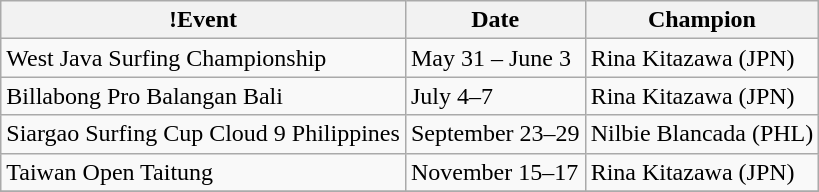<table class="wikitable">
<tr>
<th>!Event</th>
<th>Date</th>
<th>Champion</th>
</tr>
<tr>
<td>West Java Surfing Championship</td>
<td>May 31 – June 3</td>
<td>Rina Kitazawa (JPN)</td>
</tr>
<tr>
<td>Billabong Pro Balangan Bali</td>
<td>July 4–7</td>
<td>Rina Kitazawa (JPN)</td>
</tr>
<tr>
<td>Siargao Surfing Cup Cloud 9 Philippines</td>
<td>September 23–29</td>
<td>Nilbie Blancada (PHL)</td>
</tr>
<tr>
<td>Taiwan Open Taitung</td>
<td>November 15–17</td>
<td>Rina Kitazawa (JPN)</td>
</tr>
<tr>
</tr>
</table>
